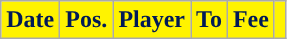<table class="wikitable plainrowheaders sortable">
<tr>
<th style="background-color:#FFF300; color:#001958; ">Date</th>
<th style="background-color:#FFF300; color:#001958; ">Pos.</th>
<th style="background-color:#FFF300; color:#001958; ">Player</th>
<th style="background-color:#FFF300; color:#001958; ">To</th>
<th style="background-color:#FFF300; color:#001958; ">Fee</th>
<th style="background-color:#FFF300; color:#001958; "></th>
</tr>
</table>
